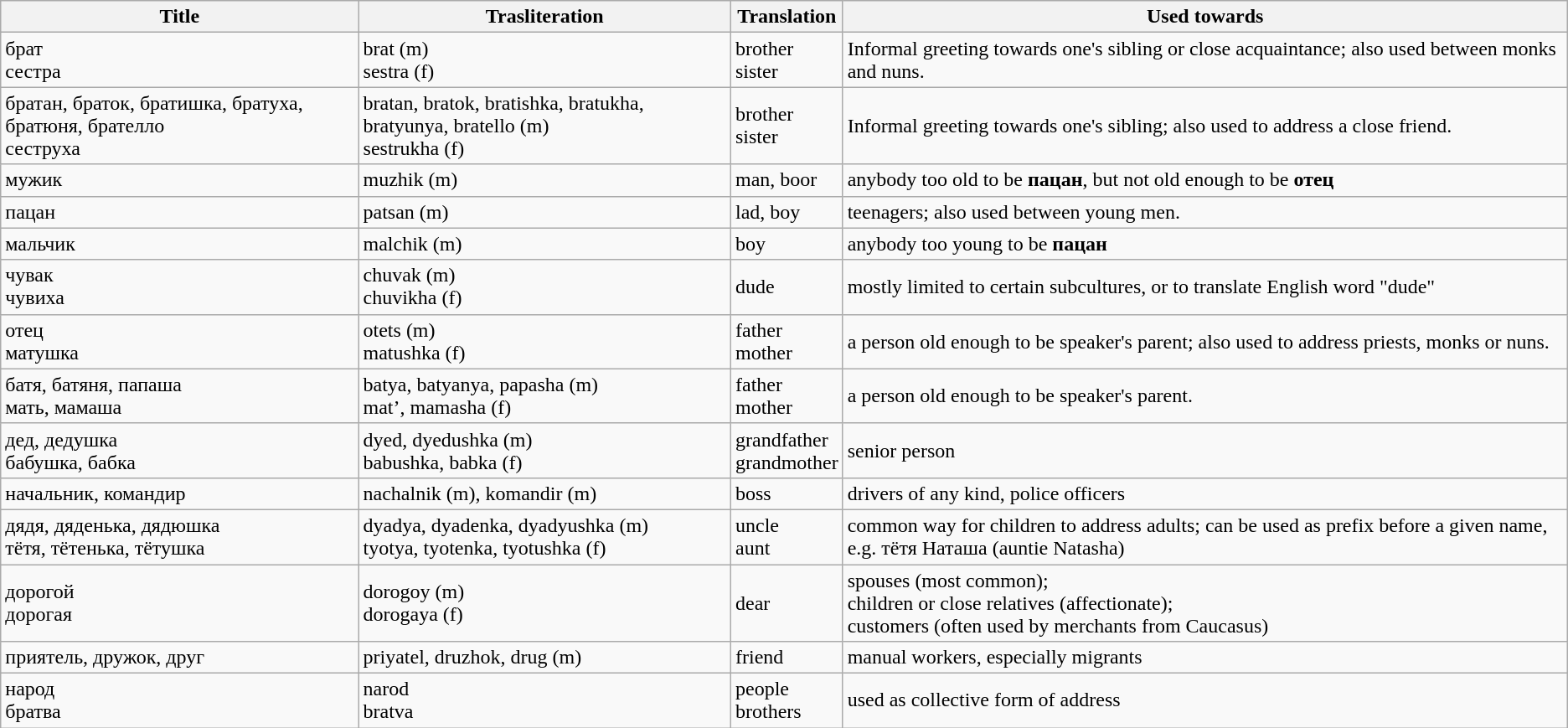<table class="wikitable">
<tr>
<th scope="col">Title</th>
<th scope="col">Trasliteration</th>
<th scope="col">Translation</th>
<th scope="col">Used towards</th>
</tr>
<tr>
<td>брат<br>сестра</td>
<td>brat (m)<br>sestra (f)</td>
<td>brother<br>sister</td>
<td>Informal greeting towards one's sibling or close acquaintance; also used between monks and nuns.</td>
</tr>
<tr>
<td>братан, браток, братишка, братуха, братюня, брателло<br> сеструха</td>
<td>bratan, bratok, bratishka, bratukha, bratyunya, bratello (m)<br> sestrukha (f)</td>
<td>brother<br>sister</td>
<td>Informal greeting towards one's sibling; also used to address a close friend.</td>
</tr>
<tr>
<td>мужик</td>
<td>muzhik (m)</td>
<td>man, boor</td>
<td>anybody too old to be <strong>пацан</strong>, but not old enough to be <strong>отец</strong></td>
</tr>
<tr>
<td>пацан</td>
<td>patsan (m)</td>
<td>lad, boy</td>
<td>teenagers; also used between young men.</td>
</tr>
<tr>
<td>мальчик</td>
<td>malchik (m)</td>
<td>boy</td>
<td>anybody too young to be <strong>пацан</strong></td>
</tr>
<tr>
<td>чувак<br>чувиха</td>
<td>chuvak (m)<br>chuvikha (f)</td>
<td>dude</td>
<td>mostly limited to certain subcultures, or to translate English word "dude"</td>
</tr>
<tr>
<td>отец <br>матушка</td>
<td>otets (m)<br>matushka (f)</td>
<td>father<br>mother</td>
<td>a person old enough to be speaker's parent; also used to address priests, monks or nuns.</td>
</tr>
<tr>
<td>батя, батяня, папаша<br>мать, мамаша</td>
<td>batya, batyanya, papasha (m)<br>mat’, mamasha (f)</td>
<td>father<br>mother</td>
<td>a person old enough to be speaker's parent.</td>
</tr>
<tr>
<td>дед, дедушка<br>бабушка, бабка</td>
<td>dyed, dyedushka (m)<br>babushka, babka (f)</td>
<td>grandfather<br>grandmother</td>
<td>senior person</td>
</tr>
<tr>
<td>начальник, командир</td>
<td>nachalnik (m), komandir (m)</td>
<td>boss</td>
<td>drivers of any kind, police officers</td>
</tr>
<tr>
<td>дядя, дяденька, дядюшка<br>тётя, тётенька, тётушка</td>
<td>dyadya, dyadenka, dyadyushka (m)<br>tyotya, tyotenka, tyotushka (f)</td>
<td>uncle<br>aunt</td>
<td>common way for children to address adults; can be used as prefix before a given name, e.g. тётя Наташа (auntie Natasha)</td>
</tr>
<tr>
<td>дорогой<br>дорогая</td>
<td>dorogoy (m)<br>dorogaya (f)</td>
<td>dear</td>
<td>spouses (most common);<br>children or close relatives (affectionate);<br>customers (often used by merchants from Caucasus)</td>
</tr>
<tr>
<td>приятель, дружок, друг</td>
<td>priyatel, druzhok, drug (m)</td>
<td>friend</td>
<td>manual workers, especially migrants</td>
</tr>
<tr>
<td>народ<br>братва</td>
<td>narod<br>bratva</td>
<td>people<br>brothers</td>
<td>used as collective form of address</td>
</tr>
</table>
